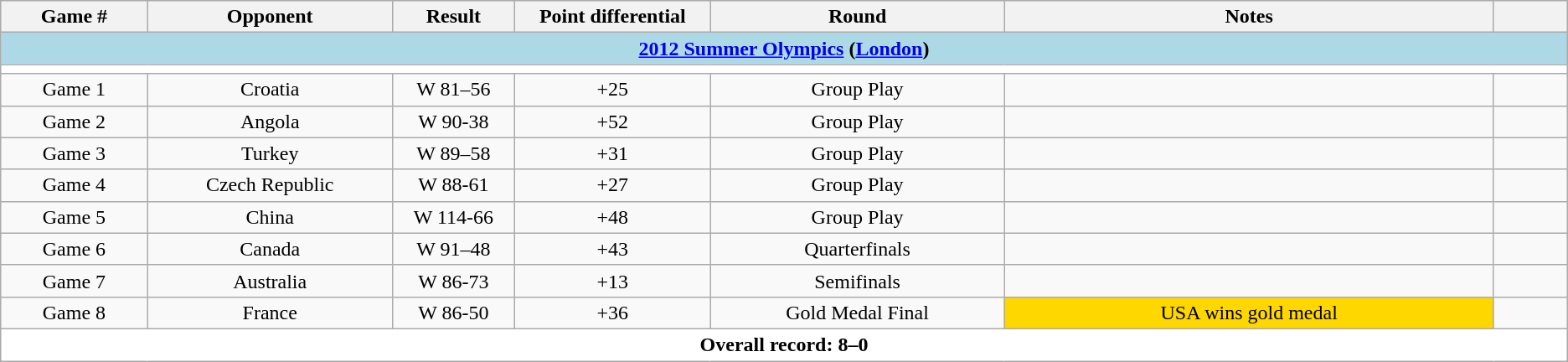<table class="wikitable">
<tr>
<th width=6%>Game #</th>
<th width=10%>Opponent</th>
<th width=05%>Result</th>
<th width=8%>Point differential</th>
<th width=12%>Round</th>
<th width=20%>Notes</th>
<th width=3%></th>
</tr>
<tr>
<td colspan="7"  style="text-align:center; background:lightblue;"><span><strong><a href='#'>2012 Summer Olympics</a> (<a href='#'>London</a>)</strong></span></td>
</tr>
<tr>
<td colspan="7"  style="text-align:center; background:white;"></td>
</tr>
<tr>
<td align=center>Game 1</td>
<td align=center>Croatia</td>
<td align=center>W 81–56</td>
<td align=center>+25</td>
<td align=center>Group Play</td>
<td align=center></td>
<td align=center></td>
</tr>
<tr>
<td align=center>Game 2</td>
<td align=center>Angola</td>
<td align=center>W 90-38</td>
<td align=center>+52</td>
<td align=center>Group Play</td>
<td align=center></td>
<td align=center></td>
</tr>
<tr>
<td align=center>Game 3</td>
<td align=center>Turkey</td>
<td align=center>W 89–58</td>
<td align=center>+31</td>
<td align=center>Group Play</td>
<td align=center></td>
<td align=center></td>
</tr>
<tr>
<td align=center>Game 4</td>
<td align=center>Czech Republic</td>
<td align=center>W 88-61</td>
<td align=center>+27</td>
<td align=center>Group Play</td>
<td align=center></td>
<td align=center></td>
</tr>
<tr>
<td align=center>Game 5</td>
<td align=center>China</td>
<td align=center>W 114-66</td>
<td align=center>+48</td>
<td align=center>Group Play</td>
<td align=center></td>
<td align=center></td>
</tr>
<tr>
<td align=center>Game 6</td>
<td align=center>Canada</td>
<td align=center>W 91–48</td>
<td align=center>+43</td>
<td align=center>Quarterfinals</td>
<td align=center></td>
<td align=center></td>
</tr>
<tr>
<td align=center>Game 7</td>
<td align=center>Australia</td>
<td align=center>W 86-73</td>
<td align=center>+13</td>
<td align=center>Semifinals</td>
<td align=center></td>
<td align=center></td>
</tr>
<tr>
<td align=center>Game 8</td>
<td align=center>France</td>
<td align=center>W 86-50</td>
<td align=center>+36</td>
<td align=center>Gold Medal Final</td>
<td style="text-align:center; background:gold;">USA wins gold medal</td>
<td align=center></td>
</tr>
<tr>
<td colspan="7"  style="text-align:center; background:white;"><span><strong>Overall record: 8–0</strong></span></td>
</tr>
</table>
